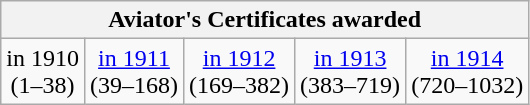<table class="wikitable">
<tr>
<th colspan=5>Aviator's Certificates awarded</th>
</tr>
<tr>
<td align="center">in 1910<br>(1–38)</td>
<td align="center"><a href='#'>in 1911</a><br>(39–168)</td>
<td align="center"><a href='#'>in 1912</a><br>(169–382)</td>
<td align="center"><a href='#'>in 1913</a><br>(383–719)</td>
<td align="center"><a href='#'>in 1914</a><br>(720–1032)</td>
</tr>
</table>
